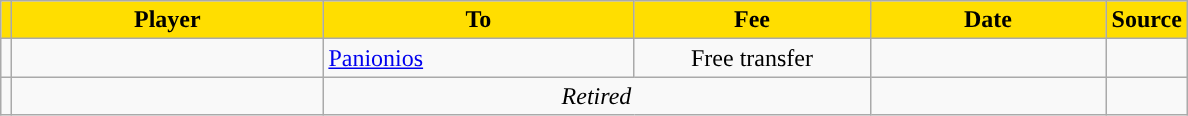<table class="wikitable sortable">
<tr>
<th style="background:#FFDE00"></th>
<th width=200 style="background:#FFDE00">Player</th>
<th width=200 style="background:#FFDE00">To</th>
<th width=150 style="background:#FFDE00">Fee</th>
<th width=150 style="background:#FFDE00">Date</th>
<th style="background:#FFDE00">Source</th>
</tr>
<tr>
<td align=center></td>
<td></td>
<td> <a href='#'>Panionios</a></td>
<td align=center>Free transfer</td>
<td align=center></td>
<td align=center></td>
</tr>
<tr>
<td align=center></td>
<td></td>
<td align=center colspan=2><em>Retired</em></td>
<td align=center></td>
<td align=center></td>
</tr>
</table>
